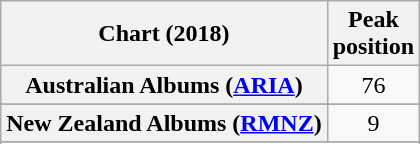<table class="wikitable sortable plainrowheaders" style="text-align:center">
<tr>
<th scope="col">Chart (2018)</th>
<th scope="col">Peak<br> position</th>
</tr>
<tr>
<th scope="row">Australian Albums (<a href='#'>ARIA</a>)</th>
<td>76</td>
</tr>
<tr>
</tr>
<tr>
</tr>
<tr>
<th scope="row">New Zealand Albums (<a href='#'>RMNZ</a>)</th>
<td>9</td>
</tr>
<tr>
</tr>
<tr>
</tr>
<tr>
</tr>
<tr>
</tr>
<tr>
</tr>
</table>
